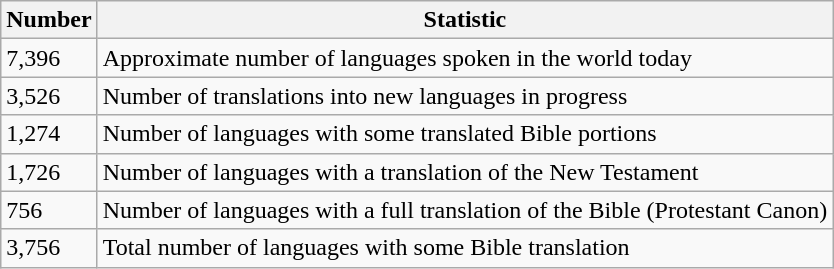<table class="wikitable">
<tr>
<th>Number</th>
<th>Statistic</th>
</tr>
<tr>
<td>7,396</td>
<td>Approximate number of languages spoken in the world today</td>
</tr>
<tr>
<td>3,526</td>
<td>Number of translations into new languages in progress</td>
</tr>
<tr>
<td>1,274</td>
<td>Number of languages with some translated Bible portions</td>
</tr>
<tr>
<td>1,726</td>
<td>Number of languages with a translation of the New Testament</td>
</tr>
<tr>
<td>756</td>
<td>Number of languages with a full translation of the Bible (Protestant Canon)</td>
</tr>
<tr>
<td>3,756</td>
<td>Total number of languages with some Bible translation</td>
</tr>
</table>
